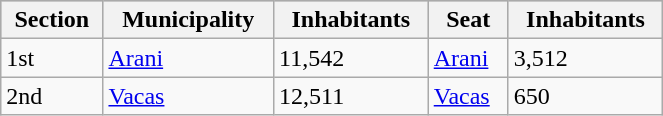<table class="wikitable" border="1" style="width:35%;">
<tr bgcolor=silver>
<th>Section</th>
<th>Municipality</th>
<th>Inhabitants </th>
<th>Seat</th>
<th>Inhabitants </th>
</tr>
<tr>
<td>1st</td>
<td><a href='#'>Arani</a></td>
<td>11,542</td>
<td><a href='#'>Arani</a></td>
<td>3,512</td>
</tr>
<tr>
<td>2nd</td>
<td><a href='#'>Vacas</a></td>
<td>12,511</td>
<td><a href='#'>Vacas</a></td>
<td>650</td>
</tr>
</table>
